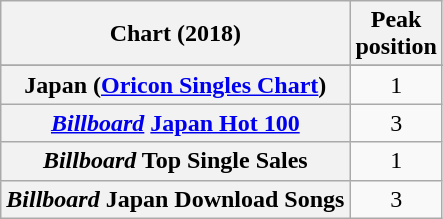<table class="wikitable sortable plainrowheaders" style="text-align:center;">
<tr>
<th scope="col">Chart (2018)</th>
<th scope="col">Peak<br>position</th>
</tr>
<tr>
</tr>
<tr>
<th scope="row">Japan (<a href='#'>Oricon Singles Chart</a>)</th>
<td>1</td>
</tr>
<tr>
<th scope="row"><em><a href='#'>Billboard</a></em> <a href='#'>Japan Hot 100</a></th>
<td>3</td>
</tr>
<tr>
<th scope="row"><em>Billboard</em> Top Single Sales</th>
<td>1</td>
</tr>
<tr>
<th scope="row"><em>Billboard</em> Japan Download Songs</th>
<td>3</td>
</tr>
</table>
